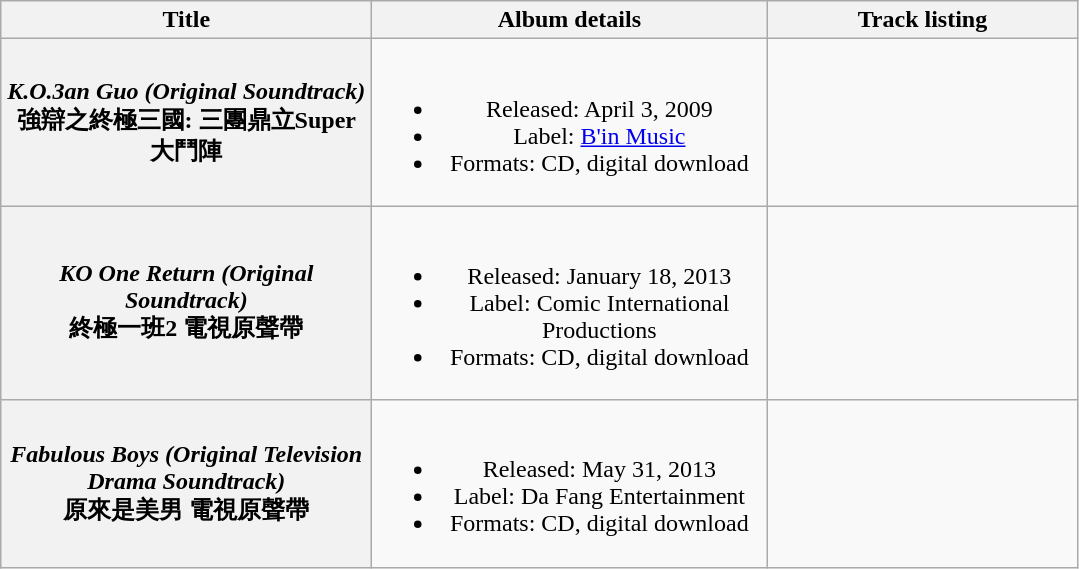<table class="wikitable plainrowheaders" style="text-align:center;">
<tr>
<th style="width:15em;">Title</th>
<th style="width:16em;">Album details</th>
<th style="width:200px;">Track listing</th>
</tr>
<tr>
<th scope="row"><em>K.O.3an Guo (Original Soundtrack)</em><br>強辯之終極三國: 三團鼎立Super大鬥陣</th>
<td><br><ul><li>Released: April 3, 2009</li><li>Label: <a href='#'>B'in Music</a></li><li>Formats: CD, digital download</li></ul></td>
<td align="center"></td>
</tr>
<tr>
<th scope="row"><em>KO One Return (Original Soundtrack)</em><br>終極一班2 電視原聲帶</th>
<td><br><ul><li>Released: January 18, 2013</li><li>Label: Comic International Productions</li><li>Formats: CD, digital download</li></ul></td>
<td align="center"></td>
</tr>
<tr>
<th scope="row"><em>Fabulous Boys (Original Television Drama Soundtrack)</em><br>原來是美男 電視原聲帶</th>
<td><br><ul><li>Released: May 31, 2013</li><li>Label: Da Fang Entertainment</li><li>Formats: CD, digital download</li></ul></td>
<td align="center"></td>
</tr>
</table>
